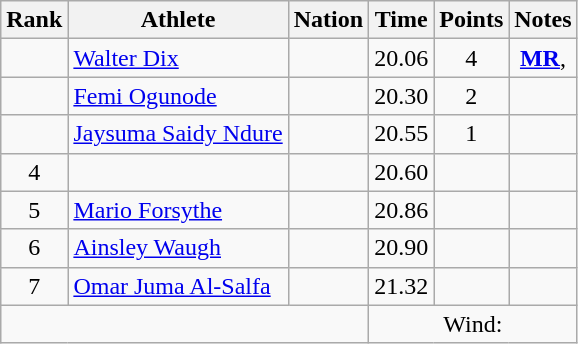<table class="wikitable mw-datatable sortable" style="text-align:center;">
<tr>
<th>Rank</th>
<th>Athlete</th>
<th>Nation</th>
<th>Time</th>
<th>Points</th>
<th>Notes</th>
</tr>
<tr>
<td></td>
<td align=left><a href='#'>Walter Dix</a></td>
<td align=left></td>
<td>20.06</td>
<td>4</td>
<td><strong><a href='#'>MR</a></strong>, </td>
</tr>
<tr>
<td></td>
<td align=left><a href='#'>Femi Ogunode</a></td>
<td align=left></td>
<td>20.30</td>
<td>2</td>
<td><strong></strong></td>
</tr>
<tr>
<td></td>
<td align=left><a href='#'>Jaysuma Saidy Ndure</a></td>
<td align=left></td>
<td>20.55</td>
<td>1</td>
<td></td>
</tr>
<tr>
<td>4</td>
<td align=left></td>
<td align=left></td>
<td>20.60</td>
<td></td>
<td></td>
</tr>
<tr>
<td>5</td>
<td align=left><a href='#'>Mario Forsythe</a></td>
<td align=left></td>
<td>20.86</td>
<td></td>
<td></td>
</tr>
<tr>
<td>6</td>
<td align=left><a href='#'>Ainsley Waugh</a></td>
<td align=left></td>
<td>20.90</td>
<td></td>
<td></td>
</tr>
<tr>
<td>7</td>
<td align=left><a href='#'>Omar Juma Al-Salfa</a></td>
<td align=left></td>
<td>21.32</td>
<td></td>
<td></td>
</tr>
<tr class="sortbottom">
<td colspan=3></td>
<td colspan=3>Wind: </td>
</tr>
</table>
